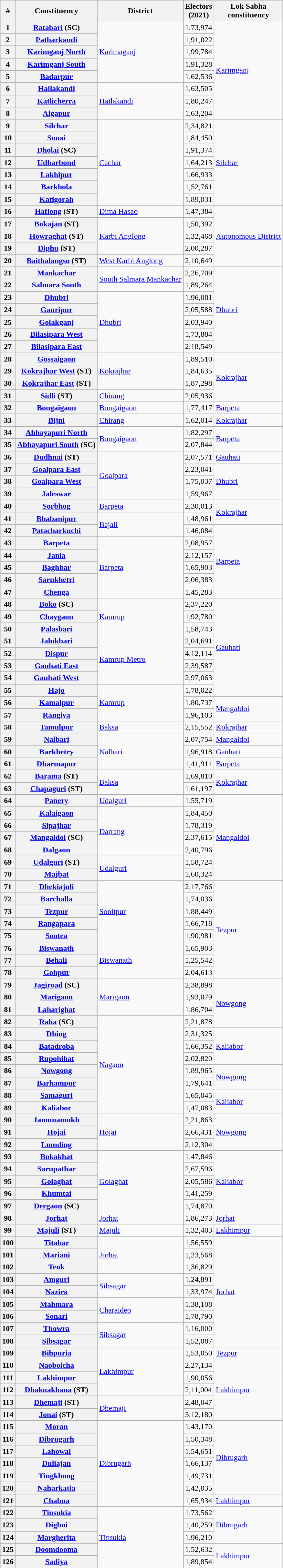<table class="wikitable sortable">
<tr>
<th>#</th>
<th>Constituency</th>
<th>District</th>
<th data-sort-type=number>Electors<br>(2021)</th>
<th>Lok Sabha<br>constituency</th>
</tr>
<tr>
<th>1</th>
<th><a href='#'>Ratabari</a>  (SC)</th>
<td rowspan="5"><a href='#'>Karimaganj</a></td>
<td>1,73,974</td>
<td rowspan="8"><a href='#'>Karimganj</a></td>
</tr>
<tr>
<th>2</th>
<th><a href='#'>Patharkandi</a></th>
<td>1,91,022</td>
</tr>
<tr>
<th>3</th>
<th><a href='#'>Karimganj North</a></th>
<td>1,99,784</td>
</tr>
<tr>
<th>4</th>
<th><a href='#'>Karimganj South</a></th>
<td>1,91,328</td>
</tr>
<tr>
<th>5</th>
<th><a href='#'>Badarpur</a></th>
<td>1,62,536</td>
</tr>
<tr>
<th>6</th>
<th><a href='#'>Hailakandi</a></th>
<td rowspan="3"><a href='#'>Hailakandi</a></td>
<td>1,63,505</td>
</tr>
<tr>
<th>7</th>
<th><a href='#'>Katlicherra</a></th>
<td>1,80,247</td>
</tr>
<tr>
<th>8</th>
<th><a href='#'>Algapur</a></th>
<td>1,63,204</td>
</tr>
<tr>
<th>9</th>
<th><a href='#'>Silchar</a></th>
<td rowspan="7"><a href='#'>Cachar</a></td>
<td>2,34,821</td>
<td rowspan="7"><a href='#'>Silchar</a></td>
</tr>
<tr>
<th>10</th>
<th><a href='#'>Sonai</a></th>
<td>1,84,450</td>
</tr>
<tr>
<th>11</th>
<th><a href='#'>Dholai</a>  (SC)</th>
<td>1,91,374</td>
</tr>
<tr>
<th>12</th>
<th><a href='#'>Udharbond</a></th>
<td>1,64,213</td>
</tr>
<tr>
<th>13</th>
<th><a href='#'>Lakhipur</a></th>
<td>1,66,933</td>
</tr>
<tr>
<th>14</th>
<th><a href='#'>Barkhola</a></th>
<td>1,52,761</td>
</tr>
<tr>
<th>15</th>
<th><a href='#'>Katigorah</a></th>
<td>1,89,031</td>
</tr>
<tr>
<th>16</th>
<th><a href='#'>Haflong</a>  (ST)</th>
<td><a href='#'>Dima Hasao</a></td>
<td>1,47,384</td>
<td rowspan="5"><a href='#'>Autonomous District</a></td>
</tr>
<tr>
<th>17</th>
<th><a href='#'>Bokajan</a>  (ST)</th>
<td rowspan="3"><a href='#'>Karbi Anglong</a></td>
<td>1,50,392</td>
</tr>
<tr>
<th>18</th>
<th><a href='#'>Howraghat</a>  (ST)</th>
<td>1,32,468</td>
</tr>
<tr>
<th>19</th>
<th><a href='#'>Diphu</a>  (ST)</th>
<td>2,00,287</td>
</tr>
<tr>
<th>20</th>
<th><a href='#'>Baithalangso</a>  (ST)</th>
<td><a href='#'>West Karbi Anglong</a></td>
<td>2,10,649</td>
</tr>
<tr>
<th>21</th>
<th><a href='#'>Mankachar</a></th>
<td rowspan="2"><a href='#'>South Salmara Mankachar</a></td>
<td>2,26,709</td>
<td rowspan="7"><a href='#'>Dhubri</a></td>
</tr>
<tr>
<th>22</th>
<th><a href='#'>Salmara South</a></th>
<td>1,89,264</td>
</tr>
<tr>
<th>23</th>
<th><a href='#'>Dhubri</a></th>
<td rowspan="5"><a href='#'>Dhubri</a></td>
<td>1,96,081</td>
</tr>
<tr>
<th>24</th>
<th><a href='#'>Gauripur</a></th>
<td>2,05,588</td>
</tr>
<tr>
<th>25</th>
<th><a href='#'>Golakganj</a></th>
<td>2,03,940</td>
</tr>
<tr>
<th>26</th>
<th><a href='#'>Bilasipara West</a></th>
<td>1,73,884</td>
</tr>
<tr>
<th>27</th>
<th><a href='#'>Bilasipara East</a></th>
<td>2,18,549</td>
</tr>
<tr>
<th>28</th>
<th><a href='#'>Gossaigaon</a></th>
<td rowspan="3"><a href='#'>Kokrajhar</a></td>
<td>1,89,510</td>
<td rowspan="4"><a href='#'>Kokrajhar</a></td>
</tr>
<tr>
<th>29</th>
<th><a href='#'>Kokrajhar West</a>  (ST)</th>
<td>1,84,635</td>
</tr>
<tr>
<th>30</th>
<th><a href='#'>Kokrajhar East</a>  (ST)</th>
<td>1,87,298</td>
</tr>
<tr>
<th>31</th>
<th><a href='#'>Sidli</a>  (ST)</th>
<td><a href='#'>Chirang</a></td>
<td>2,05,936</td>
</tr>
<tr>
<th>32</th>
<th><a href='#'>Bongaigaon</a></th>
<td><a href='#'>Bongaigaon</a></td>
<td>1,77,417</td>
<td><a href='#'>Barpeta</a></td>
</tr>
<tr>
<th>33</th>
<th><a href='#'>Bijni</a></th>
<td><a href='#'>Chirang</a></td>
<td>1,62,014</td>
<td><a href='#'>Kokrajhar</a></td>
</tr>
<tr>
<th>34</th>
<th><a href='#'>Abhayapuri North</a></th>
<td rowspan="2"><a href='#'>Bongaigaon</a></td>
<td>1,82,297</td>
<td rowspan="2"><a href='#'>Barpeta</a></td>
</tr>
<tr>
<th>35</th>
<th><a href='#'>Abhayapuri South</a>  (SC)</th>
<td>2,07,844</td>
</tr>
<tr>
<th>36</th>
<th><a href='#'>Dudhnai</a>  (ST)</th>
<td rowspan="4"><a href='#'>Goalpara</a></td>
<td>2,07,571</td>
<td><a href='#'>Gauhati</a></td>
</tr>
<tr>
<th>37</th>
<th><a href='#'>Goalpara East</a></th>
<td>2,23,041</td>
<td rowspan="3"><a href='#'>Dhubri</a></td>
</tr>
<tr>
<th>38</th>
<th><a href='#'>Goalpara West</a></th>
<td>1,75,037</td>
</tr>
<tr>
<th>39</th>
<th><a href='#'>Jaleswar</a></th>
<td>1,59,967</td>
</tr>
<tr>
<th>40</th>
<th><a href='#'>Sorbhog</a></th>
<td><a href='#'>Barpeta</a></td>
<td>2,30,013</td>
<td rowspan="2"><a href='#'>Kokrajhar</a></td>
</tr>
<tr>
<th>41</th>
<th><a href='#'>Bhabanipur</a></th>
<td rowspan="2"><a href='#'>Bajali</a></td>
<td>1,48,961</td>
</tr>
<tr>
<th>42</th>
<th><a href='#'>Patacharkuchi</a></th>
<td>1,46,084</td>
<td rowspan="6"><a href='#'>Barpeta</a></td>
</tr>
<tr>
<th>43</th>
<th><a href='#'>Barpeta</a></th>
<td rowspan="5"><a href='#'>Barpeta</a></td>
<td>2,08,957</td>
</tr>
<tr>
<th>44</th>
<th><a href='#'>Jania</a></th>
<td>2,12,157</td>
</tr>
<tr>
<th>45</th>
<th><a href='#'>Baghbar</a></th>
<td>1,65,903</td>
</tr>
<tr>
<th>46</th>
<th><a href='#'>Sarukhetri</a></th>
<td>2,06,383</td>
</tr>
<tr>
<th>47</th>
<th><a href='#'>Chenga</a></th>
<td>1,45,283</td>
</tr>
<tr>
<th>48</th>
<th><a href='#'>Boko</a>  (SC)</th>
<td rowspan="3"><a href='#'>Kamrup</a></td>
<td>2,37,220</td>
<td rowspan="8"><a href='#'>Gauhati</a></td>
</tr>
<tr>
<th>49</th>
<th><a href='#'>Chaygaon</a></th>
<td>1,92,780</td>
</tr>
<tr>
<th>50</th>
<th><a href='#'>Palasbari</a></th>
<td>1,58,743</td>
</tr>
<tr>
<th>51</th>
<th><a href='#'>Jalukbari</a></th>
<td rowspan="4"><a href='#'>Kamrup Metro</a></td>
<td>2,04,691</td>
</tr>
<tr>
<th>52</th>
<th><a href='#'>Dispur</a></th>
<td>4,12,114</td>
</tr>
<tr>
<th>53</th>
<th><a href='#'>Gauhati East</a></th>
<td>2,39,587</td>
</tr>
<tr>
<th>54</th>
<th><a href='#'>Gauhati West</a></th>
<td>2,97,063</td>
</tr>
<tr>
<th>55</th>
<th><a href='#'>Hajo</a></th>
<td rowspan="3"><a href='#'>Kamrup</a></td>
<td>1,78,022</td>
</tr>
<tr>
<th>56</th>
<th><a href='#'>Kamalpur</a></th>
<td>1,80,737</td>
<td rowspan="2"><a href='#'>Mangaldoi</a></td>
</tr>
<tr>
<th>57</th>
<th><a href='#'>Rangiya</a></th>
<td>1,96,103</td>
</tr>
<tr>
<th>58</th>
<th><a href='#'>Tamulpur</a></th>
<td><a href='#'>Baksa</a></td>
<td>2,15,552</td>
<td><a href='#'>Kokrajhar</a></td>
</tr>
<tr>
<th>59</th>
<th><a href='#'>Nalbari</a></th>
<td rowspan="3"><a href='#'>Nalbari</a></td>
<td>2,07,754</td>
<td><a href='#'>Mangaldoi</a></td>
</tr>
<tr>
<th>60</th>
<th><a href='#'>Barkhetry</a></th>
<td>1,96,918</td>
<td><a href='#'>Gauhati</a></td>
</tr>
<tr>
<th>61</th>
<th><a href='#'>Dharmapur</a></th>
<td>1,41,911</td>
<td><a href='#'>Barpeta</a></td>
</tr>
<tr>
<th>62</th>
<th><a href='#'>Barama</a>  (ST)</th>
<td rowspan="2"><a href='#'>Baksa</a></td>
<td>1,69,810</td>
<td rowspan="2"><a href='#'>Kokrajhar</a></td>
</tr>
<tr>
<th>63</th>
<th><a href='#'>Chapaguri</a>  (ST)</th>
<td>1,61,197</td>
</tr>
<tr>
<th>64</th>
<th><a href='#'>Panery</a></th>
<td><a href='#'>Udalguri</a></td>
<td>1,55,719</td>
<td rowspan="7"><a href='#'>Mangaldoi</a></td>
</tr>
<tr>
<th>65</th>
<th><a href='#'>Kalaigaon</a></th>
<td rowspan="4"><a href='#'>Darrang</a></td>
<td>1,84,450</td>
</tr>
<tr>
<th>66</th>
<th><a href='#'>Sipajhar</a></th>
<td>1,78,319</td>
</tr>
<tr>
<th>67</th>
<th><a href='#'>Mangaldoi</a>  (SC)</th>
<td>2,37,615</td>
</tr>
<tr>
<th>68</th>
<th><a href='#'>Dalgaon</a></th>
<td>2,40,796</td>
</tr>
<tr>
<th>69</th>
<th><a href='#'>Udalguri</a>  (ST)</th>
<td rowspan="2"><a href='#'>Udalguri</a></td>
<td>1,58,724</td>
</tr>
<tr>
<th>70</th>
<th><a href='#'>Majbat</a></th>
<td>1,60,324</td>
</tr>
<tr>
<th>71</th>
<th><a href='#'>Dhekiajuli</a></th>
<td rowspan="5"><a href='#'>Sonitpur</a></td>
<td>2,17,766</td>
<td rowspan="8"><a href='#'>Tezpur</a></td>
</tr>
<tr>
<th>72</th>
<th><a href='#'>Barchalla</a></th>
<td>1,74,036</td>
</tr>
<tr>
<th>73</th>
<th><a href='#'>Tezpur</a></th>
<td>1,88,449</td>
</tr>
<tr>
<th>74</th>
<th><a href='#'>Rangapara</a></th>
<td>1,66,718</td>
</tr>
<tr>
<th>75</th>
<th><a href='#'>Sootea</a></th>
<td>1,90,981</td>
</tr>
<tr>
<th>76</th>
<th><a href='#'>Biswanath</a></th>
<td rowspan="3"><a href='#'>Biswanath</a></td>
<td>1,65,903</td>
</tr>
<tr>
<th>77</th>
<th><a href='#'>Behali</a></th>
<td>1,25,542</td>
</tr>
<tr>
<th>78</th>
<th><a href='#'>Gohpur</a></th>
<td>2,04,613</td>
</tr>
<tr>
<th>79</th>
<th><a href='#'>Jagiroad</a>  (SC)</th>
<td rowspan="3"><a href='#'>Marigaon</a></td>
<td>2,38,898</td>
<td rowspan="4"><a href='#'>Nowgong</a></td>
</tr>
<tr>
<th>80</th>
<th><a href='#'>Marigaon</a></th>
<td>1,93,079</td>
</tr>
<tr>
<th>81</th>
<th><a href='#'>Laharighat</a></th>
<td>1,86,704</td>
</tr>
<tr>
<th>82</th>
<th><a href='#'>Raha</a>  (SC)</th>
<td rowspan="8"><a href='#'>Nagaon</a></td>
<td>2,21,878</td>
</tr>
<tr>
<th>83</th>
<th><a href='#'>Dhing</a></th>
<td>2,31,325</td>
<td rowspan="3"><a href='#'>Kaliabor</a></td>
</tr>
<tr>
<th>84</th>
<th><a href='#'>Batadroba</a></th>
<td>1,66,352</td>
</tr>
<tr>
<th>85</th>
<th><a href='#'>Rupohihat</a></th>
<td>2,02,820</td>
</tr>
<tr>
<th>86</th>
<th><a href='#'>Nowgong</a></th>
<td>1,89,965</td>
<td rowspan="2"><a href='#'>Nowgong</a></td>
</tr>
<tr>
<th>87</th>
<th><a href='#'>Barhampur</a></th>
<td>1,79,641</td>
</tr>
<tr>
<th>88</th>
<th><a href='#'>Samaguri</a></th>
<td>1,65,045</td>
<td rowspan="2"><a href='#'>Kaliabor</a></td>
</tr>
<tr>
<th>89</th>
<th><a href='#'>Kaliabor</a></th>
<td>1,47,083</td>
</tr>
<tr>
<th>90</th>
<th><a href='#'>Jamunamukh</a></th>
<td rowspan="3"><a href='#'>Hojai</a></td>
<td>2,21,863</td>
<td rowspan="3"><a href='#'>Nowgong</a></td>
</tr>
<tr>
<th>91</th>
<th><a href='#'>Hojai</a></th>
<td>2,66,431</td>
</tr>
<tr>
<th>92</th>
<th><a href='#'>Lumding</a></th>
<td>2,12,304</td>
</tr>
<tr>
<th>93</th>
<th><a href='#'>Bokakhat</a></th>
<td rowspan="5"><a href='#'>Golaghat</a></td>
<td>1,47,846</td>
<td rowspan="5"><a href='#'>Kaliabor</a></td>
</tr>
<tr>
<th>94</th>
<th><a href='#'>Sarupathar</a></th>
<td>2,67,596</td>
</tr>
<tr>
<th>95</th>
<th><a href='#'>Golaghat</a></th>
<td>2,05,586</td>
</tr>
<tr>
<th>96</th>
<th><a href='#'>Khumtai</a></th>
<td>1,41,259</td>
</tr>
<tr>
<th>97</th>
<th><a href='#'>Dergaon</a>  (SC)</th>
<td>1,74,870</td>
</tr>
<tr>
<th>98</th>
<th><a href='#'>Jorhat</a></th>
<td><a href='#'>Jorhat</a></td>
<td>1,86,273</td>
<td><a href='#'>Jorhat</a></td>
</tr>
<tr>
<th>99</th>
<th><a href='#'>Majuli</a>  (ST)</th>
<td><a href='#'>Majuli</a></td>
<td>1,32,403</td>
<td><a href='#'>Lakhimpur</a></td>
</tr>
<tr>
<th>100</th>
<th><a href='#'>Titabar</a></th>
<td rowspan="3"><a href='#'>Jorhat</a></td>
<td>1,56,559</td>
<td rowspan="9"><a href='#'>Jorhat</a></td>
</tr>
<tr>
<th>101</th>
<th><a href='#'>Mariani</a></th>
<td>1,23,568</td>
</tr>
<tr>
<th>102</th>
<th><a href='#'>Teok</a></th>
<td>1,36,829</td>
</tr>
<tr>
<th>103</th>
<th><a href='#'>Amguri</a></th>
<td rowspan="2"><a href='#'>Sibsagar</a></td>
<td>1,24,891</td>
</tr>
<tr>
<th>104</th>
<th><a href='#'>Nazira</a></th>
<td>1,33,974</td>
</tr>
<tr>
<th>105</th>
<th><a href='#'>Mahmara</a></th>
<td rowspan="2"><a href='#'>Charaideo</a></td>
<td>1,38,108</td>
</tr>
<tr>
<th>106</th>
<th><a href='#'>Sonari</a></th>
<td>1,78,790</td>
</tr>
<tr>
<th>107</th>
<th><a href='#'>Thowra</a></th>
<td rowspan="2"><a href='#'>Sibsagar</a></td>
<td>1,16,000</td>
</tr>
<tr>
<th>108</th>
<th><a href='#'>Sibsagar</a></th>
<td>1,52,087</td>
</tr>
<tr>
<th>109</th>
<th><a href='#'>Bihpuria</a></th>
<td rowspan="4"><a href='#'>Lakhimpur</a></td>
<td>1,53,050</td>
<td><a href='#'>Tezpur</a></td>
</tr>
<tr>
<th>110</th>
<th><a href='#'>Naoboicha</a></th>
<td>2,27,134</td>
<td rowspan="5"><a href='#'>Lakhimpur</a></td>
</tr>
<tr>
<th>111</th>
<th><a href='#'>Lakhimpur</a></th>
<td>1,90,056</td>
</tr>
<tr>
<th>112</th>
<th><a href='#'>Dhakuakhana</a>  (ST)</th>
<td>2,11,004</td>
</tr>
<tr>
<th>113</th>
<th><a href='#'>Dhemaji</a>  (ST)</th>
<td rowspan="2"><a href='#'>Dhemaji</a></td>
<td>2,48,047</td>
</tr>
<tr>
<th>114</th>
<th><a href='#'>Jonai</a>  (ST)</th>
<td>3,12,180</td>
</tr>
<tr>
<th>115</th>
<th><a href='#'>Moran</a></th>
<td rowspan="7"><a href='#'>Dibrugarh</a></td>
<td>1,43,170</td>
<td rowspan="6"><a href='#'>Dibrugarh</a></td>
</tr>
<tr>
<th>116</th>
<th><a href='#'>Dibrugarh</a></th>
<td>1,50,348</td>
</tr>
<tr>
<th>117</th>
<th><a href='#'>Lahowal</a></th>
<td>1,54,651</td>
</tr>
<tr>
<th>118</th>
<th><a href='#'>Duliajan</a></th>
<td>1,66,137</td>
</tr>
<tr>
<th>119</th>
<th><a href='#'>Tingkhong</a></th>
<td>1,49,731</td>
</tr>
<tr>
<th>120</th>
<th><a href='#'>Naharkatia</a></th>
<td>1,42,035</td>
</tr>
<tr>
<th>121</th>
<th><a href='#'>Chabua</a></th>
<td>1,65,934</td>
<td><a href='#'>Lakhimpur</a></td>
</tr>
<tr>
<th>122</th>
<th><a href='#'>Tinsukia</a></th>
<td rowspan="5"><a href='#'>Tinsukia</a></td>
<td>1,73,562</td>
<td rowspan="3"><a href='#'>Dibrugarh</a></td>
</tr>
<tr>
<th>123</th>
<th><a href='#'>Digboi</a></th>
<td>1,40,259</td>
</tr>
<tr>
<th>124</th>
<th><a href='#'>Margherita</a></th>
<td>1,96,210</td>
</tr>
<tr>
<th>125</th>
<th><a href='#'>Doomdooma</a></th>
<td>1,52,632</td>
<td rowspan="2"><a href='#'>Lakhimpur</a></td>
</tr>
<tr>
<th>126</th>
<th><a href='#'>Sadiya</a></th>
<td>1,89,854</td>
</tr>
<tr>
</tr>
</table>
